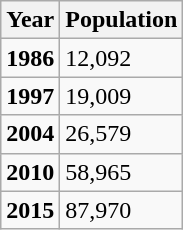<table class="wikitable">
<tr>
<th>Year</th>
<th>Population</th>
</tr>
<tr>
<td><strong>1986</strong></td>
<td>12,092</td>
</tr>
<tr>
<td><strong>1997</strong></td>
<td>19,009</td>
</tr>
<tr>
<td><strong>2004</strong></td>
<td>26,579</td>
</tr>
<tr>
<td><strong>2010</strong></td>
<td>58,965</td>
</tr>
<tr>
<td><strong>2015</strong></td>
<td>87,970</td>
</tr>
</table>
